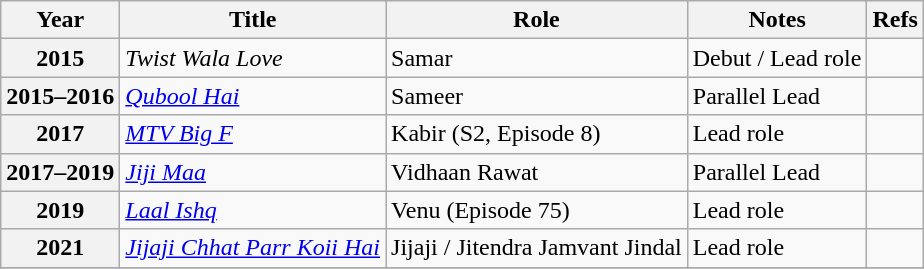<table class="wikitable plainrowheaders sortable">
<tr>
<th scope="col">Year</th>
<th scope="col">Title</th>
<th scope="col">Role</th>
<th scope="col" class="unsortable">Notes</th>
<th scope="col" class="unsortable">Refs</th>
</tr>
<tr>
<th scope="row">2015</th>
<td><em>Twist Wala Love</em></td>
<td>Samar</td>
<td>Debut / Lead role</td>
<td></td>
</tr>
<tr>
<th scope="row">2015–2016</th>
<td><em><a href='#'>Qubool Hai</a></em></td>
<td>Sameer</td>
<td>Parallel Lead</td>
<td></td>
</tr>
<tr>
<th scope="row">2017</th>
<td><em><a href='#'>MTV Big F</a></em></td>
<td>Kabir (S2, Episode 8)</td>
<td>Lead role</td>
<td></td>
</tr>
<tr>
<th scope="row">2017–2019</th>
<td><em><a href='#'>Jiji Maa</a></em></td>
<td>Vidhaan Rawat</td>
<td>Parallel Lead</td>
<td></td>
</tr>
<tr>
<th scope="row">2019</th>
<td><em><a href='#'>Laal Ishq</a></em></td>
<td>Venu (Episode 75)</td>
<td>Lead role</td>
<td></td>
</tr>
<tr>
<th scope="row">2021</th>
<td><em><a href='#'>Jijaji Chhat Parr Koii Hai</a></em></td>
<td>Jijaji / Jitendra Jamvant Jindal</td>
<td>Lead role</td>
<td></td>
</tr>
<tr>
</tr>
</table>
